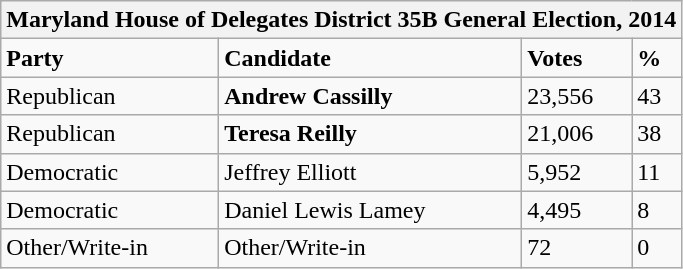<table class="wikitable">
<tr>
<th colspan="4">Maryland House of Delegates District 35B General Election, 2014</th>
</tr>
<tr>
<td><strong>Party</strong></td>
<td><strong>Candidate</strong></td>
<td><strong>Votes</strong></td>
<td><strong>%</strong></td>
</tr>
<tr>
<td>Republican</td>
<td><strong>Andrew Cassilly</strong></td>
<td>23,556</td>
<td>43</td>
</tr>
<tr>
<td>Republican</td>
<td><strong>Teresa Reilly</strong></td>
<td>21,006</td>
<td>38</td>
</tr>
<tr>
<td>Democratic</td>
<td>Jeffrey Elliott</td>
<td>5,952</td>
<td>11</td>
</tr>
<tr>
<td>Democratic</td>
<td>Daniel Lewis Lamey</td>
<td>4,495</td>
<td>8</td>
</tr>
<tr>
<td>Other/Write-in</td>
<td>Other/Write-in</td>
<td>72</td>
<td>0</td>
</tr>
</table>
